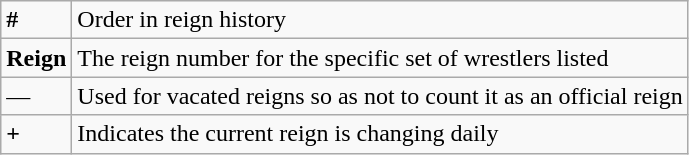<table class="wikitable">
<tr>
<td><strong>#</strong></td>
<td>Order in reign history</td>
</tr>
<tr>
<td><strong>Reign</strong></td>
<td>The reign number for the specific set of wrestlers listed</td>
</tr>
<tr>
<td>—</td>
<td>Used for vacated reigns so as not to count it as an official reign</td>
</tr>
<tr>
<td><strong>+</strong></td>
<td>Indicates the current reign is changing daily</td>
</tr>
</table>
